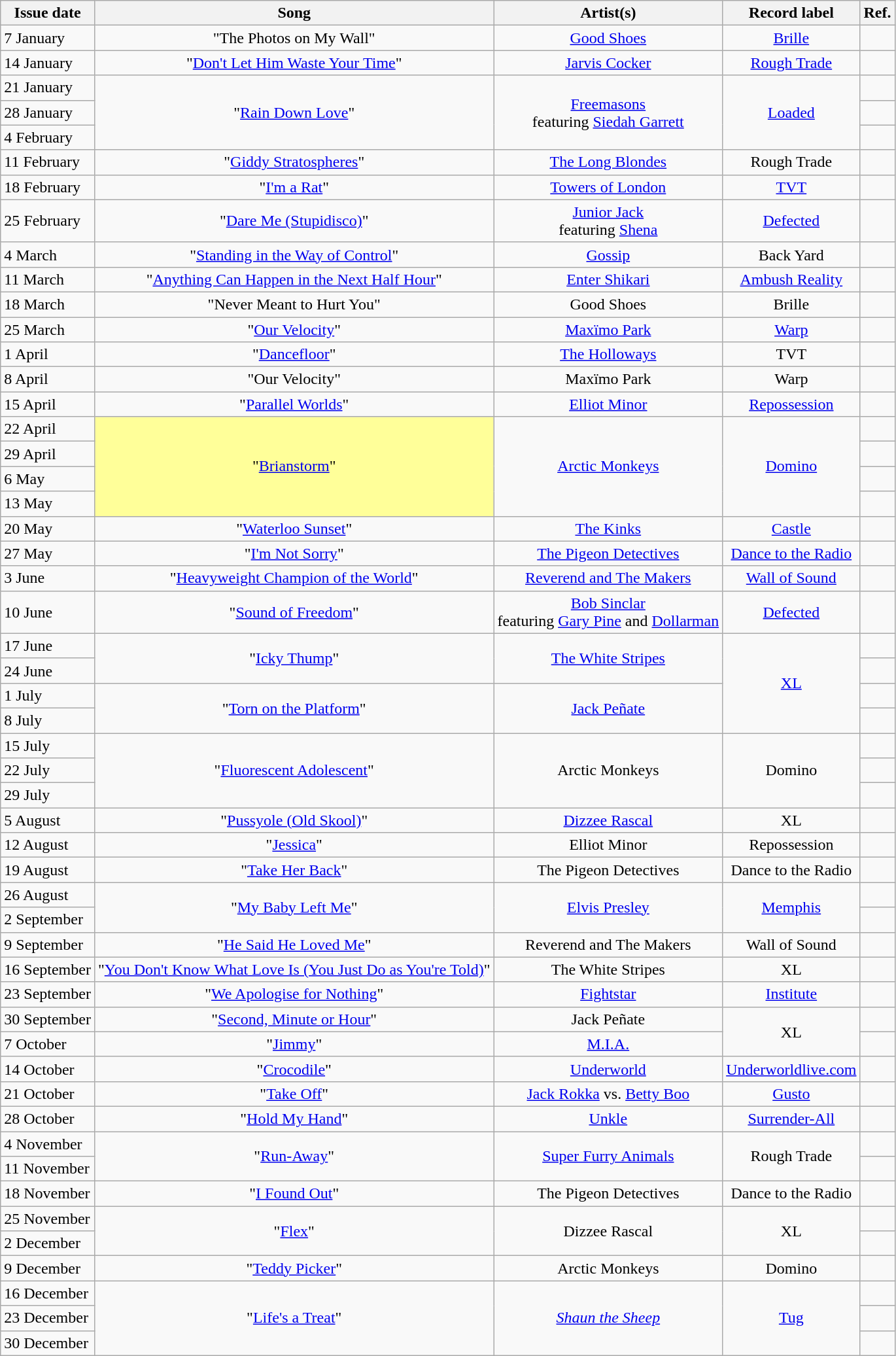<table class="wikitable">
<tr>
<th style="text-align:center;">Issue date</th>
<th style="text-align:center;">Song</th>
<th style="text-align:center;">Artist(s)</th>
<th style="text-align:center;">Record label</th>
<th style="text-align:center;">Ref.</th>
</tr>
<tr>
<td>7 January</td>
<td align=center>"The Photos on My Wall"</td>
<td align=center><a href='#'>Good Shoes</a></td>
<td align=center><a href='#'>Brille</a></td>
<td align=center></td>
</tr>
<tr>
<td>14 January</td>
<td align=center>"<a href='#'>Don't Let Him Waste Your Time</a>"</td>
<td align=center><a href='#'>Jarvis Cocker</a></td>
<td align=center><a href='#'>Rough Trade</a></td>
<td align=center></td>
</tr>
<tr>
<td>21 January</td>
<td style="text-align:center;" rowspan="3">"<a href='#'>Rain Down Love</a>"</td>
<td style="text-align:center;" rowspan="3"><a href='#'>Freemasons</a><br>featuring <a href='#'>Siedah Garrett</a></td>
<td style="text-align:center;" rowspan="3"><a href='#'>Loaded</a></td>
<td align=center></td>
</tr>
<tr>
<td>28 January</td>
<td align=center></td>
</tr>
<tr>
<td>4 February</td>
<td align=center></td>
</tr>
<tr>
<td>11 February</td>
<td align=center>"<a href='#'>Giddy Stratospheres</a>"</td>
<td align=center><a href='#'>The Long Blondes</a></td>
<td align=center>Rough Trade</td>
<td align=center></td>
</tr>
<tr>
<td>18 February</td>
<td align=center>"<a href='#'>I'm a Rat</a>"</td>
<td align=center><a href='#'>Towers of London</a></td>
<td align=center><a href='#'>TVT</a></td>
<td align=center></td>
</tr>
<tr>
<td>25 February</td>
<td align=center>"<a href='#'>Dare Me (Stupidisco)</a>"</td>
<td align=center><a href='#'>Junior Jack</a><br>featuring <a href='#'>Shena</a></td>
<td align=center><a href='#'>Defected</a></td>
<td align=center></td>
</tr>
<tr>
<td>4 March</td>
<td align=center>"<a href='#'>Standing in the Way of Control</a>"</td>
<td align=center><a href='#'>Gossip</a></td>
<td align=center>Back Yard</td>
<td align=center></td>
</tr>
<tr>
<td>11 March</td>
<td align=center>"<a href='#'>Anything Can Happen in the Next Half Hour</a>"</td>
<td align=center><a href='#'>Enter Shikari</a></td>
<td align=center><a href='#'>Ambush Reality</a></td>
<td align=center></td>
</tr>
<tr>
<td>18 March</td>
<td align=center>"Never Meant to Hurt You"</td>
<td align=center>Good Shoes</td>
<td align=center>Brille</td>
<td align=center></td>
</tr>
<tr>
<td>25 March</td>
<td align=center>"<a href='#'>Our Velocity</a>"</td>
<td align=center><a href='#'>Maxïmo Park</a></td>
<td align=center><a href='#'>Warp</a></td>
<td align=center></td>
</tr>
<tr>
<td>1 April</td>
<td align=center>"<a href='#'>Dancefloor</a>"</td>
<td align=center><a href='#'>The Holloways</a></td>
<td align=center>TVT</td>
<td align=center></td>
</tr>
<tr>
<td>8 April</td>
<td align=center>"Our Velocity"</td>
<td align=center>Maxïmo Park</td>
<td align=center>Warp</td>
<td align=center></td>
</tr>
<tr>
<td>15 April</td>
<td align=center>"<a href='#'>Parallel Worlds</a>"</td>
<td align=center><a href='#'>Elliot Minor</a></td>
<td align=center><a href='#'>Repossession</a></td>
<td align=center></td>
</tr>
<tr>
<td>22 April</td>
<td style="text-align:center;" rowspan="4" bgcolor=#FFFF99>"<a href='#'>Brianstorm</a>" </td>
<td style="text-align:center;" rowspan="4"><a href='#'>Arctic Monkeys</a></td>
<td style="text-align:center;" rowspan="4"><a href='#'>Domino</a></td>
<td align=center></td>
</tr>
<tr>
<td>29 April</td>
<td align=center></td>
</tr>
<tr>
<td>6 May</td>
<td align=center></td>
</tr>
<tr>
<td>13 May</td>
<td align=center></td>
</tr>
<tr>
<td>20 May</td>
<td align=center>"<a href='#'>Waterloo Sunset</a>"</td>
<td align=center><a href='#'>The Kinks</a></td>
<td align=center><a href='#'>Castle</a></td>
<td align=center></td>
</tr>
<tr>
<td>27 May</td>
<td align=center>"<a href='#'>I'm Not Sorry</a>"</td>
<td align=center><a href='#'>The Pigeon Detectives</a></td>
<td align=center><a href='#'>Dance to the Radio</a></td>
<td align=center></td>
</tr>
<tr>
<td>3 June</td>
<td align=center>"<a href='#'>Heavyweight Champion of the World</a>"</td>
<td align=center><a href='#'>Reverend and The Makers</a></td>
<td align=center><a href='#'>Wall of Sound</a></td>
<td align=center></td>
</tr>
<tr>
<td>10 June</td>
<td align=center>"<a href='#'>Sound of Freedom</a>"</td>
<td align=center><a href='#'>Bob Sinclar</a><br>featuring <a href='#'>Gary Pine</a> and <a href='#'>Dollarman</a></td>
<td align=center><a href='#'>Defected</a></td>
<td align=center></td>
</tr>
<tr>
<td>17 June</td>
<td style="text-align:center;" rowspan="2">"<a href='#'>Icky Thump</a>"</td>
<td style="text-align:center;" rowspan="2"><a href='#'>The White Stripes</a></td>
<td style="text-align:center;" rowspan="4"><a href='#'>XL</a></td>
<td align=center></td>
</tr>
<tr>
<td>24 June</td>
<td align=center></td>
</tr>
<tr>
<td>1 July</td>
<td style="text-align:center;" rowspan="2">"<a href='#'>Torn on the Platform</a>"</td>
<td style="text-align:center;" rowspan="2"><a href='#'>Jack Peñate</a></td>
<td align=center></td>
</tr>
<tr>
<td>8 July</td>
<td align=center></td>
</tr>
<tr>
<td>15 July</td>
<td style="text-align:center;" rowspan="3">"<a href='#'>Fluorescent Adolescent</a>"</td>
<td style="text-align:center;" rowspan="3">Arctic Monkeys</td>
<td style="text-align:center;" rowspan="3">Domino</td>
<td align=center></td>
</tr>
<tr>
<td>22 July</td>
<td align=center></td>
</tr>
<tr>
<td>29 July</td>
<td align=center></td>
</tr>
<tr>
<td>5 August</td>
<td align=center>"<a href='#'>Pussyole (Old Skool)</a>"</td>
<td align=center><a href='#'>Dizzee Rascal</a></td>
<td align=center>XL</td>
<td align=center></td>
</tr>
<tr>
<td>12 August</td>
<td align=center>"<a href='#'>Jessica</a>"</td>
<td align=center>Elliot Minor</td>
<td align=center>Repossession</td>
<td align=center></td>
</tr>
<tr>
<td>19 August</td>
<td align=center>"<a href='#'>Take Her Back</a>"</td>
<td align=center>The Pigeon Detectives</td>
<td align=center>Dance to the Radio</td>
<td align=center></td>
</tr>
<tr>
<td>26 August</td>
<td style="text-align:center;" rowspan="2">"<a href='#'>My Baby Left Me</a>"</td>
<td style="text-align:center;" rowspan="2"><a href='#'>Elvis Presley</a></td>
<td style="text-align:center;" rowspan="2"><a href='#'>Memphis</a></td>
<td align=center></td>
</tr>
<tr>
<td>2 September</td>
<td align=center></td>
</tr>
<tr>
<td>9 September</td>
<td align=center>"<a href='#'>He Said He Loved Me</a>"</td>
<td align=center>Reverend and The Makers</td>
<td align=center>Wall of Sound</td>
<td align=center></td>
</tr>
<tr>
<td>16 September</td>
<td align=center>"<a href='#'>You Don't Know What Love Is (You Just Do as You're Told)</a>"</td>
<td align=center>The White Stripes</td>
<td align=center>XL</td>
<td align=center></td>
</tr>
<tr>
<td>23 September</td>
<td align=center>"<a href='#'>We Apologise for Nothing</a>"</td>
<td align=center><a href='#'>Fightstar</a></td>
<td align=center><a href='#'>Institute</a></td>
<td align=center></td>
</tr>
<tr>
<td>30 September</td>
<td align=center>"<a href='#'>Second, Minute or Hour</a>"</td>
<td align=center>Jack Peñate</td>
<td style="text-align:center;" rowspan="2">XL</td>
<td align=center></td>
</tr>
<tr>
<td>7 October</td>
<td align=center>"<a href='#'>Jimmy</a>"</td>
<td align=center><a href='#'>M.I.A.</a></td>
<td align=center></td>
</tr>
<tr>
<td>14 October</td>
<td align=center>"<a href='#'>Crocodile</a>"</td>
<td align=center><a href='#'>Underworld</a></td>
<td align=center><a href='#'>Underworldlive.com</a></td>
<td align=center></td>
</tr>
<tr>
<td>21 October</td>
<td align=center>"<a href='#'>Take Off</a>"</td>
<td align=center><a href='#'>Jack Rokka</a> vs. <a href='#'>Betty Boo</a></td>
<td align=center><a href='#'>Gusto</a></td>
<td align=center></td>
</tr>
<tr>
<td>28 October</td>
<td align=center>"<a href='#'>Hold My Hand</a>"</td>
<td align=center><a href='#'>Unkle</a></td>
<td align=center><a href='#'>Surrender-All</a></td>
<td align=center></td>
</tr>
<tr>
<td>4 November</td>
<td style="text-align:center;" rowspan="2">"<a href='#'>Run-Away</a>"</td>
<td style="text-align:center;" rowspan="2"><a href='#'>Super Furry Animals</a></td>
<td style="text-align:center;" rowspan="2">Rough Trade</td>
<td align=center></td>
</tr>
<tr>
<td>11 November</td>
<td align=center></td>
</tr>
<tr>
<td>18 November</td>
<td align=center>"<a href='#'>I Found Out</a>"</td>
<td align=center>The Pigeon Detectives</td>
<td align=center>Dance to the Radio</td>
<td align=center></td>
</tr>
<tr>
<td>25 November</td>
<td style="text-align:center;" rowspan="2">"<a href='#'>Flex</a>"</td>
<td style="text-align:center;" rowspan="2">Dizzee Rascal</td>
<td style="text-align:center;" rowspan="2">XL</td>
<td align=center></td>
</tr>
<tr>
<td>2 December</td>
<td align=center></td>
</tr>
<tr>
<td>9 December</td>
<td align=center>"<a href='#'>Teddy Picker</a>"</td>
<td align=center>Arctic Monkeys</td>
<td align=center>Domino</td>
<td align=center></td>
</tr>
<tr>
<td>16 December</td>
<td style="text-align:center;" rowspan="3">"<a href='#'>Life's a Treat</a>"</td>
<td style="text-align:center;" rowspan="3"><em><a href='#'>Shaun the Sheep</a></em></td>
<td style="text-align:center;" rowspan="3"><a href='#'>Tug</a></td>
<td align=center></td>
</tr>
<tr>
<td>23 December</td>
<td align=center></td>
</tr>
<tr>
<td>30 December</td>
<td align=center></td>
</tr>
</table>
